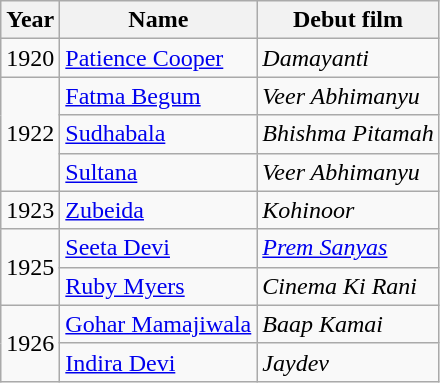<table class="wikitable sortable static-row-numbers static-row-header-text hover-highlight" "style="font-size: 100%">
<tr>
<th>Year</th>
<th>Name</th>
<th class="unsortable">Debut film</th>
</tr>
<tr>
<td>1920</td>
<td><a href='#'>Patience Cooper</a></td>
<td><em>Damayanti</em></td>
</tr>
<tr>
<td rowspan="3">1922</td>
<td><a href='#'>Fatma Begum</a></td>
<td><em>Veer Abhimanyu</em></td>
</tr>
<tr>
<td><a href='#'>Sudhabala</a></td>
<td><em>Bhishma Pitamah</em></td>
</tr>
<tr>
<td><a href='#'>Sultana</a></td>
<td><em>Veer Abhimanyu</em></td>
</tr>
<tr>
<td>1923</td>
<td><a href='#'>Zubeida</a></td>
<td><em>Kohinoor</em></td>
</tr>
<tr>
<td rowspan="2">1925</td>
<td><a href='#'>Seeta Devi</a></td>
<td><em><a href='#'>Prem Sanyas</a></em></td>
</tr>
<tr>
<td><a href='#'>Ruby Myers</a></td>
<td><em>Cinema Ki Rani</em></td>
</tr>
<tr>
<td rowspan="2">1926</td>
<td><a href='#'>Gohar Mamajiwala</a></td>
<td><em>Baap Kamai</em></td>
</tr>
<tr>
<td><a href='#'>Indira Devi</a></td>
<td><em>Jaydev</em></td>
</tr>
</table>
